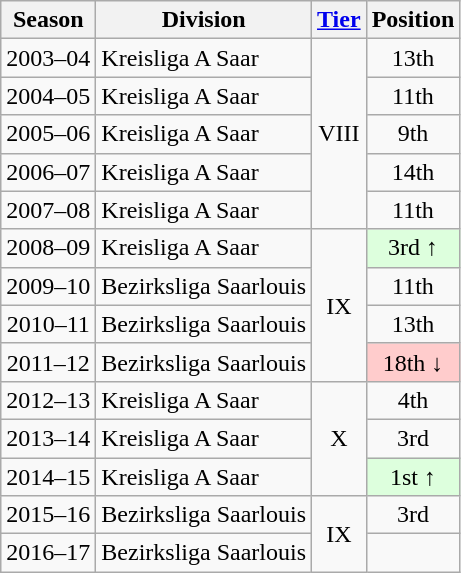<table class="wikitable">
<tr>
<th>Season</th>
<th>Division</th>
<th><a href='#'>Tier</a></th>
<th>Position</th>
</tr>
<tr align="center">
<td>2003–04</td>
<td align="left">Kreisliga A Saar</td>
<td rowspan=5>VIII</td>
<td>13th</td>
</tr>
<tr align="center">
<td>2004–05</td>
<td align="left">Kreisliga A Saar</td>
<td>11th</td>
</tr>
<tr align="center">
<td>2005–06</td>
<td align="left">Kreisliga A Saar</td>
<td>9th</td>
</tr>
<tr align="center">
<td>2006–07</td>
<td align="left">Kreisliga A Saar</td>
<td>14th</td>
</tr>
<tr align="center">
<td>2007–08</td>
<td align="left">Kreisliga A Saar</td>
<td>11th</td>
</tr>
<tr align="center">
<td>2008–09</td>
<td align="left">Kreisliga A Saar</td>
<td rowspan=4>IX</td>
<td style="background:#ddffdd">3rd ↑</td>
</tr>
<tr align="center">
<td>2009–10</td>
<td align="left">Bezirksliga Saarlouis</td>
<td>11th</td>
</tr>
<tr align="center">
<td>2010–11</td>
<td align="left">Bezirksliga Saarlouis</td>
<td>13th</td>
</tr>
<tr align="center">
<td>2011–12</td>
<td align="left">Bezirksliga Saarlouis</td>
<td style="background:#ffcccc">18th ↓</td>
</tr>
<tr align="center">
<td>2012–13</td>
<td align="left">Kreisliga A Saar</td>
<td rowspan=3>X</td>
<td>4th</td>
</tr>
<tr align="center">
<td>2013–14</td>
<td align="left">Kreisliga A Saar</td>
<td>3rd</td>
</tr>
<tr align="center">
<td>2014–15</td>
<td align="left">Kreisliga A Saar</td>
<td style="background:#ddffdd">1st ↑</td>
</tr>
<tr align="center">
<td>2015–16</td>
<td align="left">Bezirksliga Saarlouis</td>
<td rowspan=2>IX</td>
<td>3rd</td>
</tr>
<tr align="center">
<td>2016–17</td>
<td align="left">Bezirksliga Saarlouis</td>
<td></td>
</tr>
</table>
